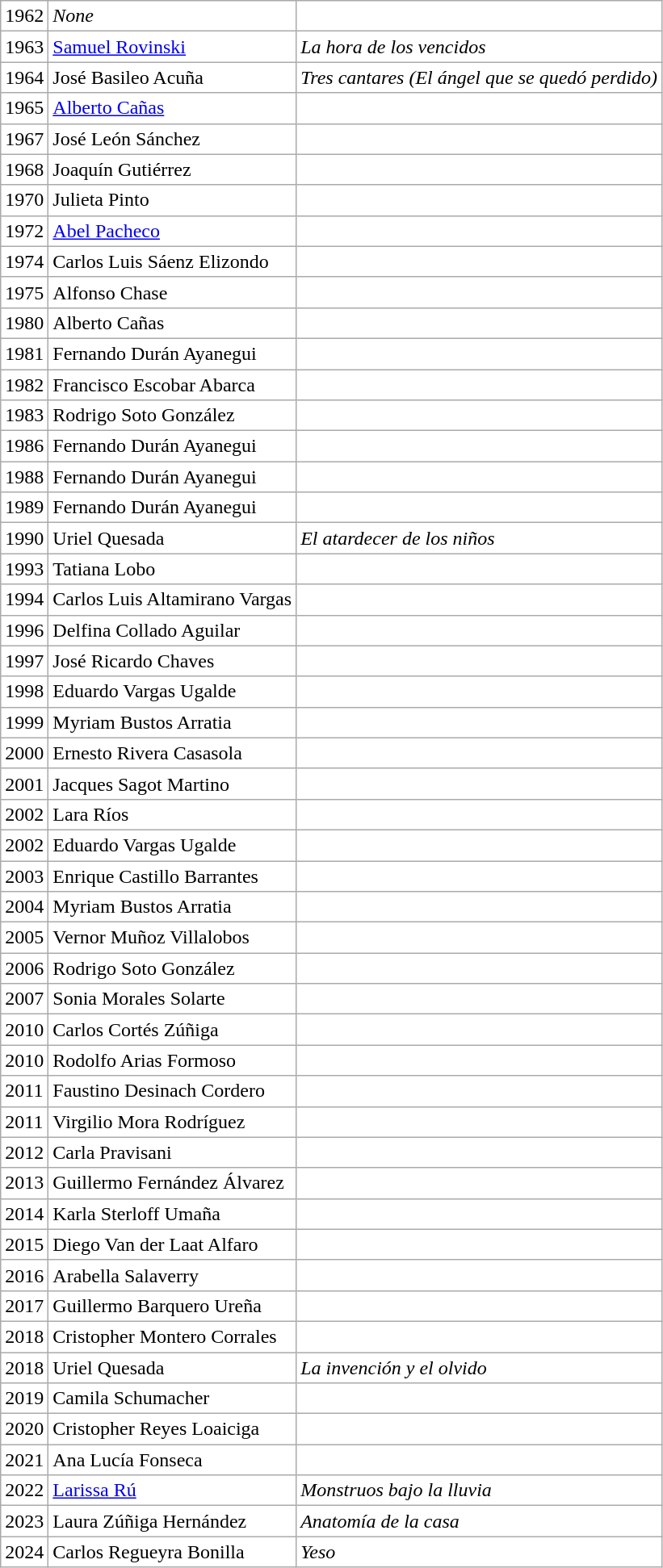<table class="sortable wikitable" align="top" border="0" style="background:#ffffff">
<tr>
<td>1962</td>
<td><em>None</em></td>
</tr>
<tr>
<td>1963</td>
<td><a href='#'>Samuel Rovinski</a></td>
<td><em>La hora de los vencidos</em></td>
</tr>
<tr>
<td>1964</td>
<td>José Basileo Acuña</td>
<td><em>Tres cantares (El ángel que se quedó perdido)</em></td>
</tr>
<tr>
<td>1965</td>
<td><a href='#'>Alberto Cañas</a></td>
</tr>
<tr>
<td>1967</td>
<td>José León Sánchez</td>
<td></td>
</tr>
<tr>
<td>1968</td>
<td>Joaquín Gutiérrez</td>
<td></td>
</tr>
<tr>
<td>1970</td>
<td>Julieta Pinto</td>
<td></td>
</tr>
<tr>
<td>1972</td>
<td><a href='#'>Abel Pacheco</a></td>
<td></td>
</tr>
<tr>
<td>1974</td>
<td>Carlos Luis Sáenz Elizondo</td>
<td></td>
</tr>
<tr>
<td>1975</td>
<td>Alfonso Chase</td>
<td></td>
</tr>
<tr>
<td>1980</td>
<td>Alberto Cañas</td>
<td></td>
</tr>
<tr>
<td>1981</td>
<td>Fernando Durán Ayanegui</td>
<td></td>
</tr>
<tr>
<td>1982</td>
<td>Francisco Escobar Abarca</td>
<td></td>
</tr>
<tr>
<td>1983</td>
<td>Rodrigo Soto González</td>
<td></td>
</tr>
<tr>
<td>1986</td>
<td>Fernando Durán Ayanegui</td>
<td></td>
</tr>
<tr>
<td>1988</td>
<td>Fernando Durán Ayanegui</td>
<td></td>
</tr>
<tr>
<td>1989</td>
<td>Fernando Durán Ayanegui</td>
<td></td>
</tr>
<tr>
<td>1990</td>
<td>Uriel Quesada</td>
<td><em>El atardecer de los niños</em></td>
</tr>
<tr>
<td>1993</td>
<td>Tatiana Lobo</td>
<td></td>
</tr>
<tr>
<td>1994</td>
<td>Carlos Luis Altamirano Vargas</td>
<td></td>
</tr>
<tr>
<td>1996</td>
<td>Delfina Collado Aguilar</td>
<td></td>
</tr>
<tr>
<td>1997</td>
<td>José Ricardo Chaves</td>
<td></td>
</tr>
<tr>
<td>1998</td>
<td>Eduardo Vargas Ugalde</td>
<td></td>
</tr>
<tr>
<td>1999</td>
<td>Myriam Bustos Arratia</td>
<td></td>
</tr>
<tr>
<td>2000</td>
<td>Ernesto Rivera Casasola</td>
<td></td>
</tr>
<tr>
<td>2001</td>
<td>Jacques Sagot Martino</td>
<td></td>
</tr>
<tr>
<td>2002</td>
<td>Lara Ríos</td>
<td></td>
</tr>
<tr>
<td>2002</td>
<td>Eduardo Vargas Ugalde</td>
<td></td>
</tr>
<tr>
<td>2003</td>
<td>Enrique Castillo Barrantes</td>
<td></td>
</tr>
<tr>
<td>2004</td>
<td>Myriam Bustos Arratia</td>
<td></td>
</tr>
<tr>
<td>2005</td>
<td>Vernor Muñoz Villalobos</td>
<td></td>
</tr>
<tr>
<td>2006</td>
<td>Rodrigo Soto González</td>
<td></td>
</tr>
<tr>
<td>2007</td>
<td>Sonia Morales Solarte</td>
<td></td>
</tr>
<tr>
<td>2010</td>
<td>Carlos Cortés Zúñiga</td>
<td></td>
</tr>
<tr>
<td>2010</td>
<td>Rodolfo Arias Formoso</td>
<td></td>
</tr>
<tr>
<td>2011</td>
<td>Faustino Desinach Cordero</td>
<td></td>
</tr>
<tr>
<td>2011</td>
<td>Virgilio Mora Rodríguez</td>
<td></td>
</tr>
<tr>
<td>2012</td>
<td>Carla Pravisani</td>
<td></td>
</tr>
<tr>
<td>2013</td>
<td>Guillermo Fernández Álvarez</td>
<td></td>
</tr>
<tr>
<td>2014</td>
<td>Karla Sterloff Umaña</td>
<td></td>
</tr>
<tr>
<td>2015</td>
<td>Diego Van der Laat Alfaro</td>
<td></td>
</tr>
<tr>
<td>2016</td>
<td>Arabella Salaverry</td>
<td></td>
</tr>
<tr>
<td>2017</td>
<td>Guillermo Barquero Ureña</td>
<td></td>
</tr>
<tr>
<td>2018</td>
<td>Cristopher Montero Corrales</td>
<td></td>
</tr>
<tr>
<td>2018</td>
<td>Uriel Quesada</td>
<td><em>La invención y el olvido</em></td>
</tr>
<tr>
<td>2019</td>
<td>Camila Schumacher</td>
<td></td>
</tr>
<tr>
<td>2020</td>
<td>Cristopher Reyes Loaiciga</td>
<td></td>
</tr>
<tr>
<td>2021</td>
<td>Ana Lucía Fonseca</td>
<td></td>
</tr>
<tr>
<td>2022</td>
<td><a href='#'>Larissa Rú</a></td>
<td><em>Monstruos bajo la lluvia</em></td>
</tr>
<tr>
<td>2023</td>
<td>Laura Zúñiga Hernández</td>
<td><em>Anatomía de la casa</em></td>
</tr>
<tr>
<td>2024</td>
<td>Carlos Regueyra Bonilla</td>
<td><em>Yeso</em></td>
</tr>
</table>
